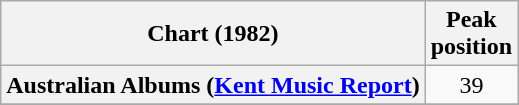<table class="wikitable sortable plainrowheaders" style="text-align:center">
<tr>
<th scope="col">Chart (1982)</th>
<th scope="col">Peak<br>position</th>
</tr>
<tr>
<th scope="row">Australian Albums (<a href='#'>Kent Music Report</a>)</th>
<td>39</td>
</tr>
<tr>
</tr>
<tr>
</tr>
<tr>
</tr>
<tr>
</tr>
</table>
